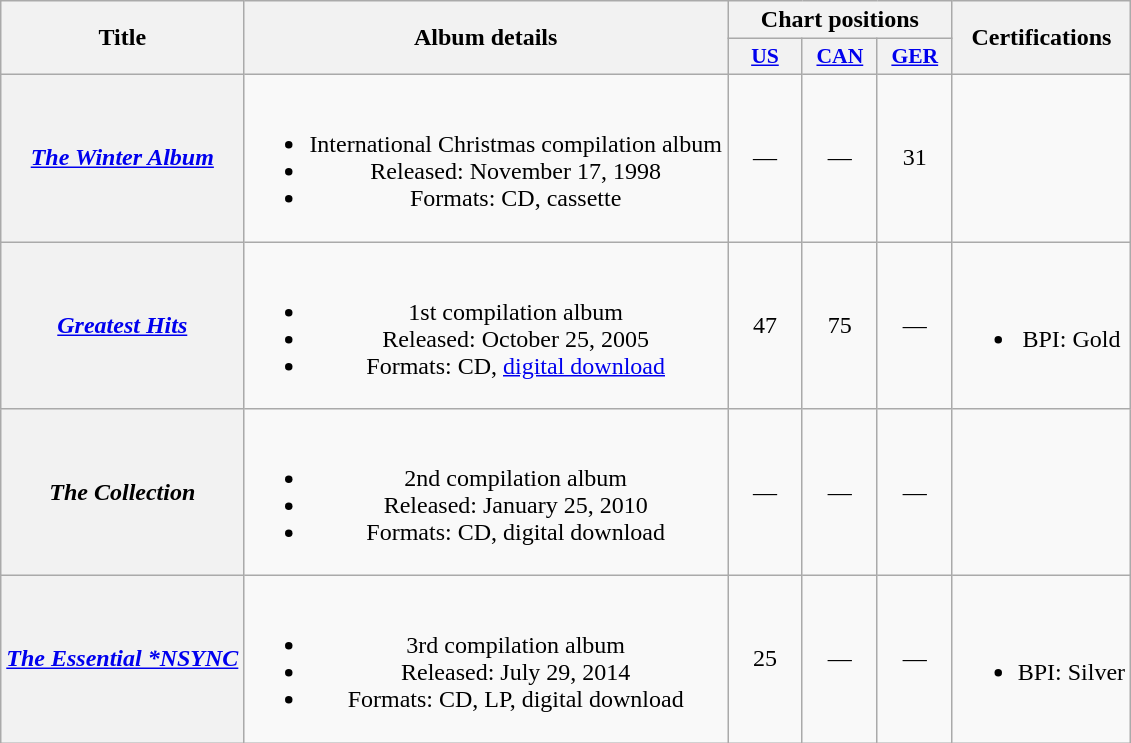<table class="wikitable plainrowheaders" style="text-align:center">
<tr>
<th scope="col" rowspan="2">Title</th>
<th scope="col" rowspan="2">Album details</th>
<th scope="col" colspan="3">Chart positions</th>
<th scope="col" rowspan="2">Certifications</th>
</tr>
<tr>
<th scope="col" style="width:3em;font-size:90%"><a href='#'>US</a><br></th>
<th scope="col" style="width:3em;font-size:90%"><a href='#'>CAN</a><br></th>
<th scope="col" style="width:3em;font-size:90%"><a href='#'>GER</a><br></th>
</tr>
<tr>
<th scope="row"><em><a href='#'>The Winter Album</a></em></th>
<td><br><ul><li>International Christmas compilation album</li><li>Released: November 17, 1998</li><li>Formats: CD, cassette</li></ul></td>
<td>—</td>
<td>—</td>
<td>31</td>
<td></td>
</tr>
<tr>
<th scope="row"><em><a href='#'>Greatest Hits</a></em></th>
<td><br><ul><li>1st compilation album</li><li>Released: October 25, 2005</li><li>Formats: CD, <a href='#'>digital download</a></li></ul></td>
<td>47</td>
<td>75</td>
<td>—</td>
<td><br><ul><li>BPI: Gold</li></ul></td>
</tr>
<tr>
<th scope="row"><em>The Collection</em></th>
<td><br><ul><li>2nd compilation album</li><li>Released: January 25, 2010</li><li>Formats: CD, digital download</li></ul></td>
<td>—</td>
<td>—</td>
<td>—</td>
<td></td>
</tr>
<tr>
<th scope="Row"><em><a href='#'>The Essential *NSYNC</a></em></th>
<td><br><ul><li>3rd compilation album</li><li>Released: July 29, 2014</li><li>Formats: CD, LP, digital download</li></ul></td>
<td>25</td>
<td>—</td>
<td>—</td>
<td><br><ul><li>BPI: Silver</li></ul></td>
</tr>
</table>
